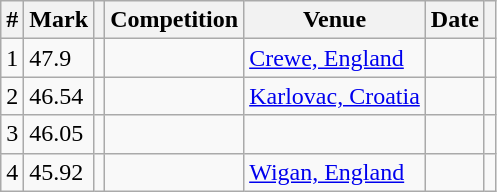<table class="wikitable sortable">
<tr>
<th>#</th>
<th>Mark</th>
<th class=unsortable></th>
<th>Competition</th>
<th>Venue</th>
<th>Date</th>
<th class=unsortable></th>
</tr>
<tr>
<td align=center>1</td>
<td>47.9</td>
<td></td>
<td></td>
<td><a href='#'>Crewe, England</a></td>
<td align=right></td>
<td></td>
</tr>
<tr>
<td align=center>2</td>
<td>46.54</td>
<td></td>
<td></td>
<td><a href='#'>Karlovac, Croatia</a></td>
<td align=right></td>
<td></td>
</tr>
<tr>
<td align=center>3</td>
<td>46.05</td>
<td></td>
<td></td>
<td></td>
<td align=right></td>
<td></td>
</tr>
<tr>
<td align=center>4</td>
<td>45.92</td>
<td></td>
<td></td>
<td><a href='#'>Wigan, England</a></td>
<td align=right></td>
<td></td>
</tr>
</table>
